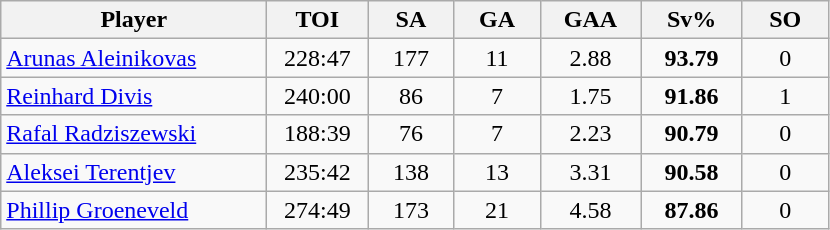<table class="wikitable sortable" style="text-align:center;">
<tr>
<th width="170px">Player</th>
<th width="60px">TOI</th>
<th width="50px">SA</th>
<th width="50px">GA</th>
<th width="60px">GAA</th>
<th width="60px">Sv%</th>
<th width="50px">SO</th>
</tr>
<tr>
<td style="text-align:left;"> <a href='#'>Arunas Aleinikovas</a></td>
<td>228:47</td>
<td>177</td>
<td>11</td>
<td>2.88</td>
<td><strong>93.79</strong></td>
<td>0</td>
</tr>
<tr>
<td style="text-align:left;"> <a href='#'>Reinhard Divis</a></td>
<td>240:00</td>
<td>86</td>
<td>7</td>
<td>1.75</td>
<td><strong>91.86</strong></td>
<td>1</td>
</tr>
<tr>
<td style="text-align:left;"> <a href='#'>Rafal Radziszewski</a></td>
<td>188:39</td>
<td>76</td>
<td>7</td>
<td>2.23</td>
<td><strong>90.79</strong></td>
<td>0</td>
</tr>
<tr>
<td style="text-align:left;"> <a href='#'>Aleksei Terentjev</a></td>
<td>235:42</td>
<td>138</td>
<td>13</td>
<td>3.31</td>
<td><strong>90.58</strong></td>
<td>0</td>
</tr>
<tr>
<td style="text-align:left;"> <a href='#'>Phillip Groeneveld</a></td>
<td>274:49</td>
<td>173</td>
<td>21</td>
<td>4.58</td>
<td><strong>87.86</strong></td>
<td>0</td>
</tr>
</table>
